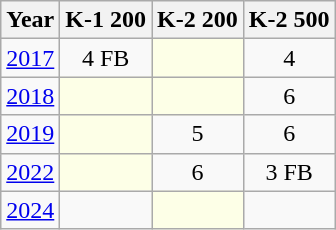<table class="wikitable" style="text-align:center;">
<tr>
<th>Year</th>
<th>K-1 200</th>
<th>K-2 200</th>
<th>K-2 500</th>
</tr>
<tr>
<td><a href='#'>2017</a></td>
<td>4 FB</td>
<td style="background:#fdffe7"></td>
<td>4</td>
</tr>
<tr>
<td><a href='#'>2018</a></td>
<td style="background:#fdffe7"></td>
<td style="background:#fdffe7"></td>
<td>6</td>
</tr>
<tr>
<td><a href='#'>2019</a></td>
<td style="background:#fdffe7"></td>
<td>5</td>
<td>6</td>
</tr>
<tr>
<td><a href='#'>2022</a></td>
<td style="background:#fdffe7"></td>
<td>6</td>
<td>3 FB</td>
</tr>
<tr>
<td><a href='#'>2024</a></td>
<td></td>
<td style="background:#fdffe7"></td>
<td></td>
</tr>
</table>
